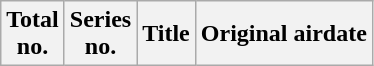<table class="wikitable plainrowheaders">
<tr>
<th>Total<br>no.</th>
<th>Series<br>no.</th>
<th>Title</th>
<th>Original airdate<br></th>
</tr>
</table>
